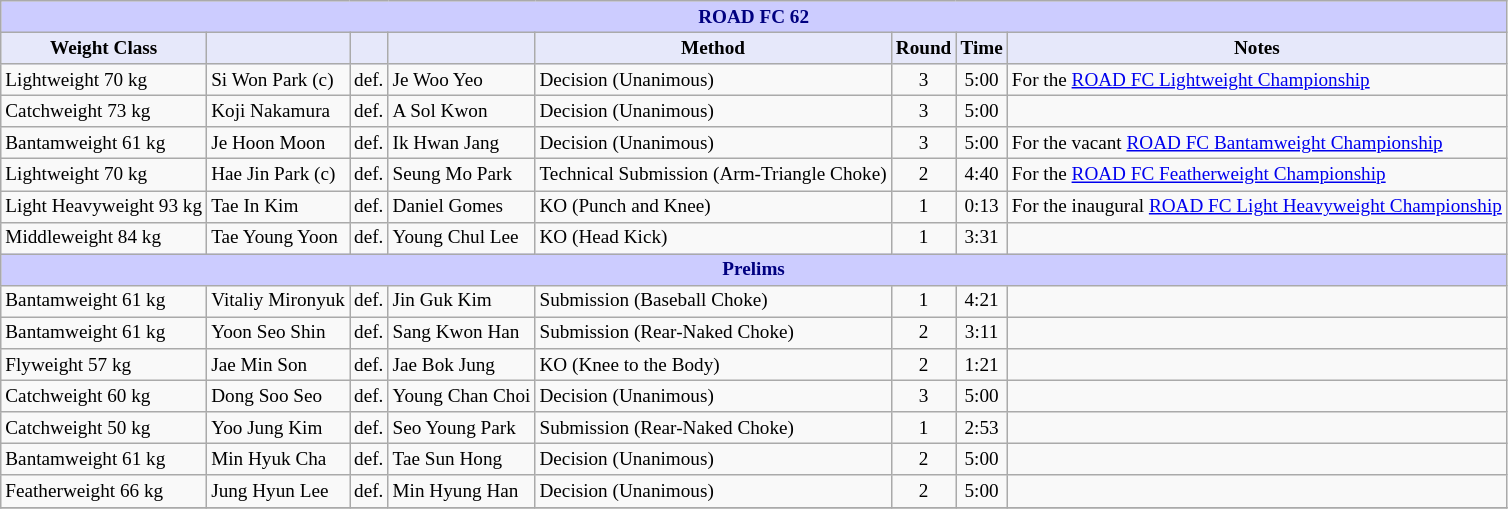<table class="wikitable" style="font-size: 80%;">
<tr>
<th colspan="8" style="background-color: #ccf; color: #000080; text-align: center;"><strong>ROAD FC 62</strong></th>
</tr>
<tr>
<th colspan="1" style="background-color: #E6E8FA; color: #000000; text-align: center;">Weight Class</th>
<th colspan="1" style="background-color: #E6E8FA; color: #000000; text-align: center;"></th>
<th colspan="1" style="background-color: #E6E8FA; color: #000000; text-align: center;"></th>
<th colspan="1" style="background-color: #E6E8FA; color: #000000; text-align: center;"></th>
<th colspan="1" style="background-color: #E6E8FA; color: #000000; text-align: center;">Method</th>
<th colspan="1" style="background-color: #E6E8FA; color: #000000; text-align: center;">Round</th>
<th colspan="1" style="background-color: #E6E8FA; color: #000000; text-align: center;">Time</th>
<th colspan="1" style="background-color: #E6E8FA; color: #000000; text-align: center;">Notes</th>
</tr>
<tr>
<td>Lightweight 70 kg</td>
<td> Si Won Park (c)</td>
<td align=center>def.</td>
<td> Je Woo Yeo</td>
<td>Decision (Unanimous)</td>
<td align=center>3</td>
<td align=center>5:00</td>
<td>For the <a href='#'>ROAD FC Lightweight Championship</a></td>
</tr>
<tr>
<td>Catchweight 73 kg</td>
<td> Koji Nakamura</td>
<td align=center>def.</td>
<td> A Sol Kwon</td>
<td>Decision (Unanimous)</td>
<td align=center>3</td>
<td align=center>5:00</td>
<td></td>
</tr>
<tr>
<td>Bantamweight 61 kg</td>
<td> Je Hoon Moon</td>
<td align=center>def.</td>
<td> Ik Hwan Jang</td>
<td>Decision (Unanimous)</td>
<td align=center>3</td>
<td align=center>5:00</td>
<td>For the vacant <a href='#'>ROAD FC Bantamweight Championship</a></td>
</tr>
<tr>
<td>Lightweight 70 kg</td>
<td> Hae Jin Park (c)</td>
<td align=center>def.</td>
<td> Seung Mo Park</td>
<td>Technical Submission (Arm-Triangle Choke)</td>
<td align=center>2</td>
<td align=center>4:40</td>
<td>For the <a href='#'>ROAD FC Featherweight Championship</a></td>
</tr>
<tr>
<td>Light Heavyweight 93 kg</td>
<td> Tae In Kim</td>
<td align=center>def.</td>
<td> Daniel Gomes</td>
<td>KO (Punch and Knee)</td>
<td align=center>1</td>
<td align=center>0:13</td>
<td>For the inaugural <a href='#'>ROAD FC Light Heavyweight Championship</a></td>
</tr>
<tr>
<td>Middleweight 84 kg</td>
<td> Tae Young Yoon</td>
<td align=center>def.</td>
<td> Young Chul Lee</td>
<td>KO (Head Kick)</td>
<td align=center>1</td>
<td align=center>3:31</td>
<td></td>
</tr>
<tr>
<th colspan="8" style="background-color: #ccf; color: #000080; text-align: center;"><strong>Prelims</strong></th>
</tr>
<tr>
<td>Bantamweight 61 kg</td>
<td> Vitaliy Mironyuk</td>
<td align=center>def.</td>
<td> Jin Guk Kim</td>
<td>Submission (Baseball Choke)</td>
<td align=center>1</td>
<td align=center>4:21</td>
<td></td>
</tr>
<tr>
<td>Bantamweight 61 kg</td>
<td> Yoon Seo Shin</td>
<td align=center>def.</td>
<td> Sang Kwon Han</td>
<td>Submission (Rear-Naked Choke)</td>
<td align=center>2</td>
<td align=center>3:11</td>
<td></td>
</tr>
<tr>
<td>Flyweight 57 kg</td>
<td> Jae Min Son</td>
<td align=center>def.</td>
<td> Jae Bok Jung</td>
<td>KO (Knee to the Body)</td>
<td align=center>2</td>
<td align=center>1:21</td>
<td></td>
</tr>
<tr>
<td>Catchweight 60 kg</td>
<td> Dong Soo Seo</td>
<td align=center>def.</td>
<td> Young Chan Choi</td>
<td>Decision (Unanimous)</td>
<td align=center>3</td>
<td align=center>5:00</td>
<td></td>
</tr>
<tr>
<td>Catchweight 50 kg</td>
<td> Yoo Jung Kim</td>
<td align=center>def.</td>
<td> Seo Young Park</td>
<td>Submission (Rear-Naked Choke)</td>
<td align=center>1</td>
<td align=center>2:53</td>
<td></td>
</tr>
<tr>
<td>Bantamweight 61 kg</td>
<td> Min Hyuk Cha</td>
<td align=center>def.</td>
<td> Tae Sun Hong</td>
<td>Decision (Unanimous)</td>
<td align=center>2</td>
<td align=center>5:00</td>
<td></td>
</tr>
<tr>
<td>Featherweight 66 kg</td>
<td> Jung Hyun Lee</td>
<td align=center>def.</td>
<td> Min Hyung Han</td>
<td>Decision (Unanimous)</td>
<td align=center>2</td>
<td align=center>5:00</td>
<td></td>
</tr>
<tr>
</tr>
</table>
